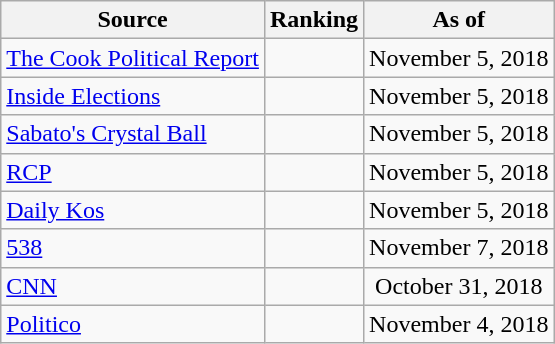<table class="wikitable" style="text-align:center">
<tr>
<th>Source</th>
<th>Ranking</th>
<th>As of</th>
</tr>
<tr>
<td align=left><a href='#'>The Cook Political Report</a></td>
<td></td>
<td>November 5, 2018</td>
</tr>
<tr>
<td align=left><a href='#'>Inside Elections</a></td>
<td></td>
<td>November 5, 2018</td>
</tr>
<tr>
<td align=left><a href='#'>Sabato's Crystal Ball</a></td>
<td></td>
<td>November 5, 2018</td>
</tr>
<tr>
<td align="left"><a href='#'>RCP</a></td>
<td></td>
<td>November 5, 2018</td>
</tr>
<tr>
<td align="left"><a href='#'>Daily Kos</a></td>
<td></td>
<td>November 5, 2018</td>
</tr>
<tr>
<td align="left"><a href='#'>538</a></td>
<td></td>
<td>November 7, 2018</td>
</tr>
<tr>
<td align="left"><a href='#'>CNN</a></td>
<td></td>
<td>October 31, 2018</td>
</tr>
<tr>
<td align="left"><a href='#'>Politico</a></td>
<td></td>
<td>November 4, 2018</td>
</tr>
</table>
